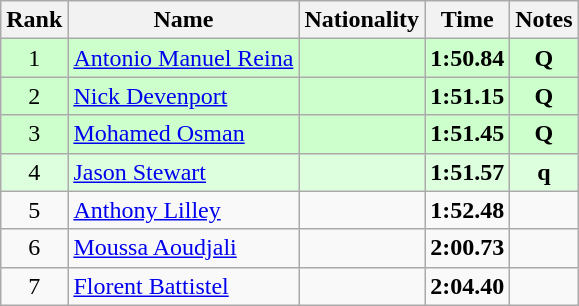<table class="wikitable sortable" style="text-align:center">
<tr>
<th>Rank</th>
<th>Name</th>
<th>Nationality</th>
<th>Time</th>
<th>Notes</th>
</tr>
<tr bgcolor=ccffcc>
<td>1</td>
<td align=left><a href='#'>Antonio Manuel Reina</a></td>
<td align=left></td>
<td><strong>1:50.84</strong></td>
<td><strong>Q</strong></td>
</tr>
<tr bgcolor=ccffcc>
<td>2</td>
<td align=left><a href='#'>Nick Devenport</a></td>
<td align=left></td>
<td><strong>1:51.15</strong></td>
<td><strong>Q</strong></td>
</tr>
<tr bgcolor=ccffcc>
<td>3</td>
<td align=left><a href='#'>Mohamed Osman</a></td>
<td align=left></td>
<td><strong>1:51.45</strong></td>
<td><strong>Q</strong></td>
</tr>
<tr bgcolor=ddffdd>
<td>4</td>
<td align=left><a href='#'>Jason Stewart</a></td>
<td align=left></td>
<td><strong>1:51.57</strong></td>
<td><strong>q</strong></td>
</tr>
<tr>
<td>5</td>
<td align=left><a href='#'>Anthony Lilley</a></td>
<td align=left></td>
<td><strong>1:52.48</strong></td>
<td></td>
</tr>
<tr>
<td>6</td>
<td align=left><a href='#'>Moussa Aoudjali</a></td>
<td align=left></td>
<td><strong>2:00.73</strong></td>
<td></td>
</tr>
<tr>
<td>7</td>
<td align=left><a href='#'>Florent Battistel</a></td>
<td align=left></td>
<td><strong>2:04.40</strong></td>
<td></td>
</tr>
</table>
